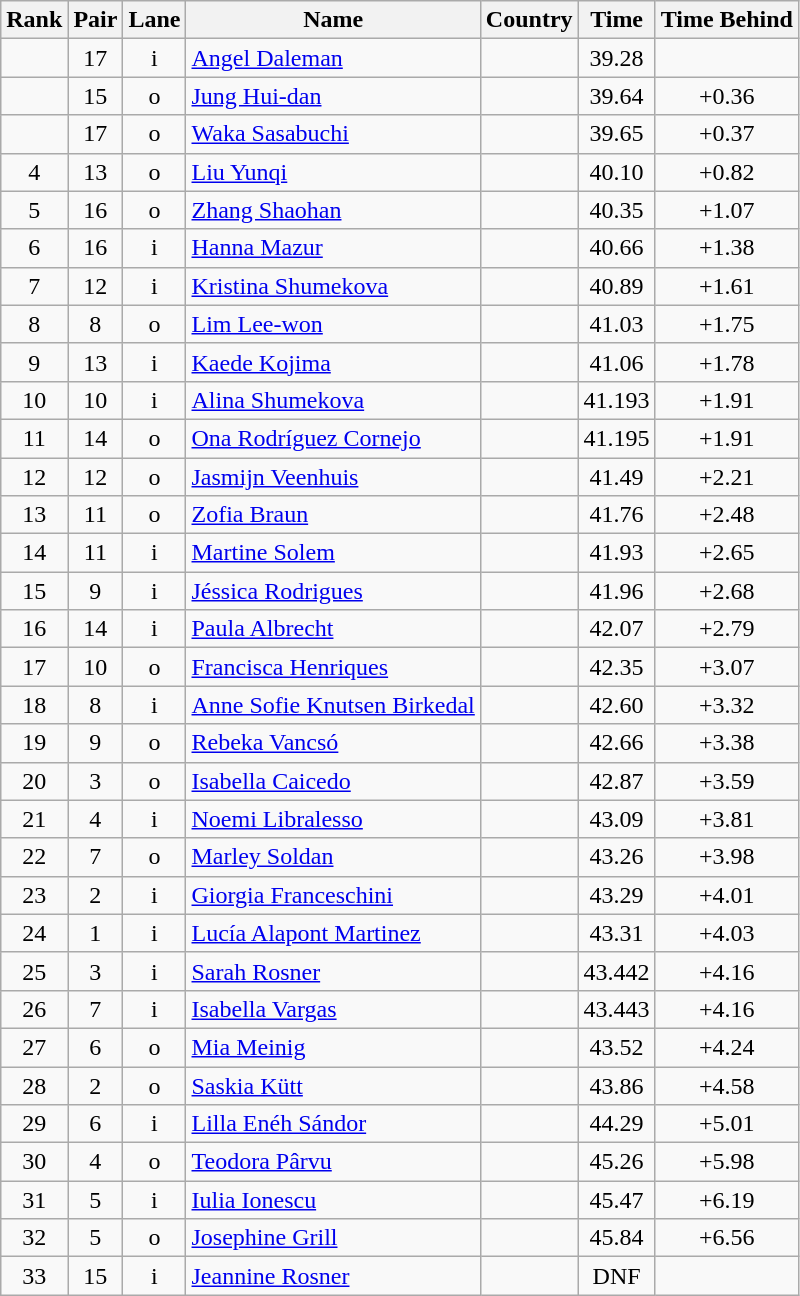<table class="wikitable sortable" style="text-align:center">
<tr>
<th>Rank</th>
<th>Pair</th>
<th>Lane</th>
<th>Name</th>
<th>Country</th>
<th>Time</th>
<th>Time Behind</th>
</tr>
<tr>
<td></td>
<td>17</td>
<td>i</td>
<td align=left><a href='#'>Angel Daleman</a></td>
<td align=left></td>
<td>39.28</td>
<td></td>
</tr>
<tr>
<td></td>
<td>15</td>
<td>o</td>
<td align=left><a href='#'>Jung Hui-dan</a></td>
<td align=left></td>
<td>39.64</td>
<td>+0.36</td>
</tr>
<tr>
<td></td>
<td>17</td>
<td>o</td>
<td align=left><a href='#'>Waka Sasabuchi</a></td>
<td align=left></td>
<td>39.65</td>
<td>+0.37</td>
</tr>
<tr>
<td>4</td>
<td>13</td>
<td>o</td>
<td align=left><a href='#'>Liu Yunqi</a></td>
<td align=left></td>
<td>40.10</td>
<td>+0.82</td>
</tr>
<tr>
<td>5</td>
<td>16</td>
<td>o</td>
<td align=left><a href='#'>Zhang Shaohan</a></td>
<td align=left></td>
<td>40.35</td>
<td>+1.07</td>
</tr>
<tr>
<td>6</td>
<td>16</td>
<td>i</td>
<td align=left><a href='#'>Hanna Mazur</a></td>
<td align=left></td>
<td>40.66</td>
<td>+1.38</td>
</tr>
<tr>
<td>7</td>
<td>12</td>
<td>i</td>
<td align=left><a href='#'>Kristina Shumekova</a></td>
<td align=left></td>
<td>40.89</td>
<td>+1.61</td>
</tr>
<tr>
<td>8</td>
<td>8</td>
<td>o</td>
<td align=left><a href='#'>Lim Lee-won</a></td>
<td align=left></td>
<td>41.03</td>
<td>+1.75</td>
</tr>
<tr>
<td>9</td>
<td>13</td>
<td>i</td>
<td align=left><a href='#'>Kaede Kojima</a></td>
<td align=left></td>
<td>41.06</td>
<td>+1.78</td>
</tr>
<tr>
<td>10</td>
<td>10</td>
<td>i</td>
<td align=left><a href='#'>Alina Shumekova</a></td>
<td align=left></td>
<td>41.193</td>
<td>+1.91</td>
</tr>
<tr>
<td>11</td>
<td>14</td>
<td>o</td>
<td align=left><a href='#'>Ona Rodríguez Cornejo</a></td>
<td align=left></td>
<td>41.195</td>
<td>+1.91</td>
</tr>
<tr>
<td>12</td>
<td>12</td>
<td>o</td>
<td align=left><a href='#'>Jasmijn Veenhuis</a></td>
<td align=left></td>
<td>41.49</td>
<td>+2.21</td>
</tr>
<tr>
<td>13</td>
<td>11</td>
<td>o</td>
<td align=left><a href='#'>Zofia Braun</a></td>
<td align=left></td>
<td>41.76</td>
<td>+2.48</td>
</tr>
<tr>
<td>14</td>
<td>11</td>
<td>i</td>
<td align=left><a href='#'>Martine Solem</a></td>
<td align=left></td>
<td>41.93</td>
<td>+2.65</td>
</tr>
<tr>
<td>15</td>
<td>9</td>
<td>i</td>
<td align=left><a href='#'>Jéssica Rodrigues</a></td>
<td align=left></td>
<td>41.96</td>
<td>+2.68</td>
</tr>
<tr>
<td>16</td>
<td>14</td>
<td>i</td>
<td align=left><a href='#'>Paula Albrecht</a></td>
<td align=left></td>
<td>42.07</td>
<td>+2.79</td>
</tr>
<tr>
<td>17</td>
<td>10</td>
<td>o</td>
<td align=left><a href='#'>Francisca Henriques</a></td>
<td align=left></td>
<td>42.35</td>
<td>+3.07</td>
</tr>
<tr>
<td>18</td>
<td>8</td>
<td>i</td>
<td align=left><a href='#'>Anne Sofie Knutsen Birkedal</a></td>
<td align=left></td>
<td>42.60</td>
<td>+3.32</td>
</tr>
<tr>
<td>19</td>
<td>9</td>
<td>o</td>
<td align=left><a href='#'>Rebeka Vancsó</a></td>
<td align=left></td>
<td>42.66</td>
<td>+3.38</td>
</tr>
<tr>
<td>20</td>
<td>3</td>
<td>o</td>
<td align=left><a href='#'>Isabella Caicedo</a></td>
<td align=left></td>
<td>42.87</td>
<td>+3.59</td>
</tr>
<tr>
<td>21</td>
<td>4</td>
<td>i</td>
<td align=left><a href='#'>Noemi Libralesso</a></td>
<td align=left></td>
<td>43.09</td>
<td>+3.81</td>
</tr>
<tr>
<td>22</td>
<td>7</td>
<td>o</td>
<td align=left><a href='#'>Marley Soldan</a></td>
<td align=left></td>
<td>43.26</td>
<td>+3.98</td>
</tr>
<tr>
<td>23</td>
<td>2</td>
<td>i</td>
<td align=left><a href='#'>Giorgia Franceschini</a></td>
<td align=left></td>
<td>43.29</td>
<td>+4.01</td>
</tr>
<tr>
<td>24</td>
<td>1</td>
<td>i</td>
<td align=left><a href='#'>Lucía Alapont Martinez</a></td>
<td align=left></td>
<td>43.31</td>
<td>+4.03</td>
</tr>
<tr>
<td>25</td>
<td>3</td>
<td>i</td>
<td align=left><a href='#'>Sarah Rosner</a></td>
<td align=left></td>
<td>43.442</td>
<td>+4.16</td>
</tr>
<tr>
<td>26</td>
<td>7</td>
<td>i</td>
<td align=left><a href='#'>Isabella Vargas</a></td>
<td align=left></td>
<td>43.443</td>
<td>+4.16</td>
</tr>
<tr>
<td>27</td>
<td>6</td>
<td>o</td>
<td align=left><a href='#'>Mia Meinig</a></td>
<td align=left></td>
<td>43.52</td>
<td>+4.24</td>
</tr>
<tr>
<td>28</td>
<td>2</td>
<td>o</td>
<td align=left><a href='#'>Saskia Kütt</a></td>
<td align=left></td>
<td>43.86</td>
<td>+4.58</td>
</tr>
<tr>
<td>29</td>
<td>6</td>
<td>i</td>
<td align=left><a href='#'>Lilla Enéh Sándor</a></td>
<td align=left></td>
<td>44.29</td>
<td>+5.01</td>
</tr>
<tr>
<td>30</td>
<td>4</td>
<td>o</td>
<td align=left><a href='#'>Teodora Pârvu</a></td>
<td align=left></td>
<td>45.26</td>
<td>+5.98</td>
</tr>
<tr>
<td>31</td>
<td>5</td>
<td>i</td>
<td align=left><a href='#'>Iulia Ionescu</a></td>
<td align=left></td>
<td>45.47</td>
<td>+6.19</td>
</tr>
<tr>
<td>32</td>
<td>5</td>
<td>o</td>
<td align=left><a href='#'>Josephine Grill</a></td>
<td align=left></td>
<td>45.84</td>
<td>+6.56</td>
</tr>
<tr>
<td>33</td>
<td>15</td>
<td>i</td>
<td align=left><a href='#'>Jeannine Rosner</a></td>
<td align=left></td>
<td>DNF</td>
<td></td>
</tr>
</table>
